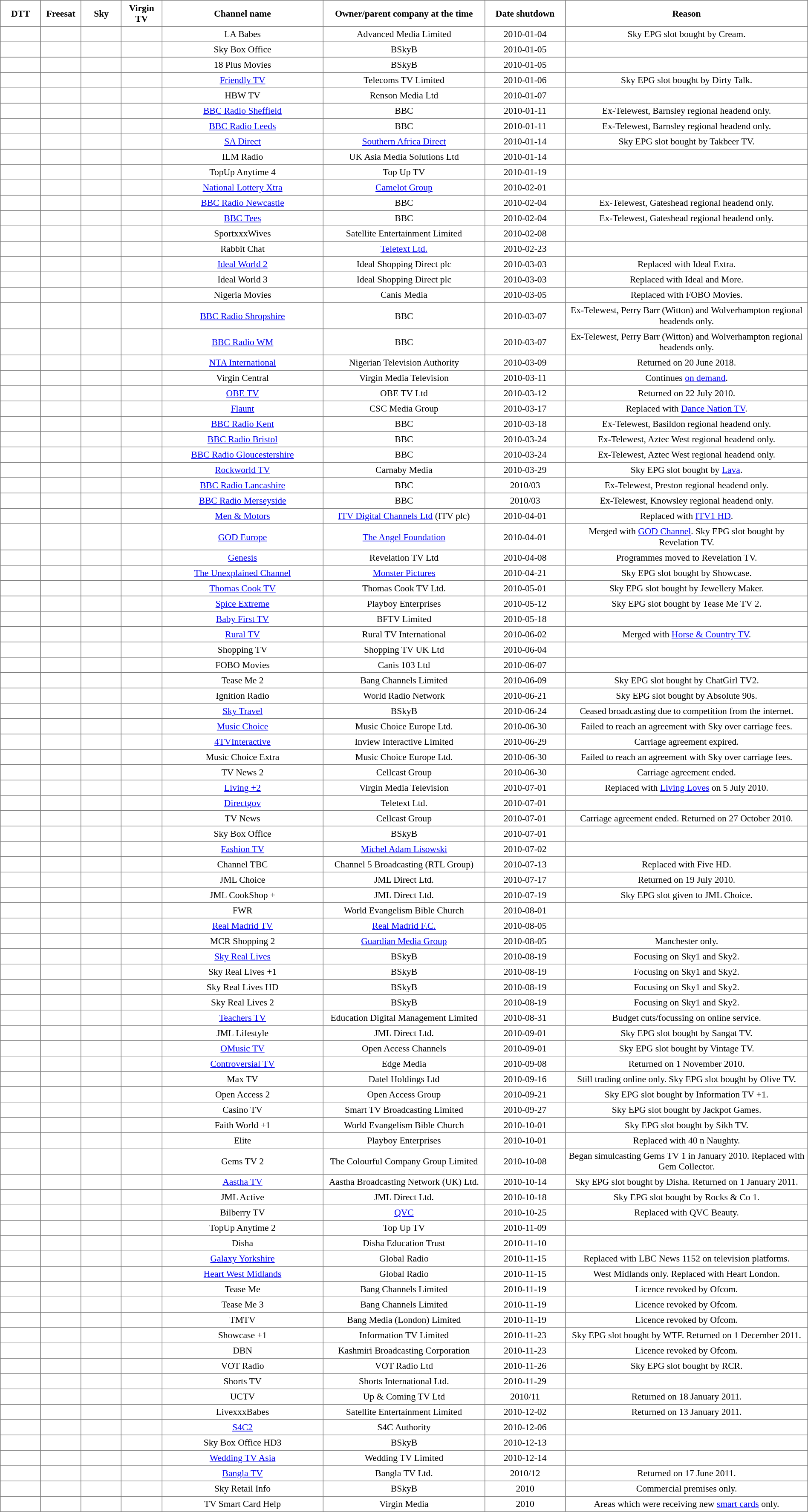<table class="toccolors sortable" border="1" cellpadding="3" style="border-collapse:collapse; font-size: 90%; text-align:center" width="100%">
<tr>
<th width="5%">DTT</th>
<th width="5%">Freesat</th>
<th width="5%">Sky</th>
<th width="5%">Virgin TV</th>
<th width="20%">Channel name</th>
<th width="20%">Owner/parent company at the time</th>
<th width="10%">Date shutdown </th>
<th width="30%">Reason</th>
</tr>
<tr>
<td></td>
<td></td>
<td></td>
<td></td>
<td>LA Babes</td>
<td>Advanced Media Limited</td>
<td>2010-01-04</td>
<td>Sky EPG slot bought by Cream.</td>
</tr>
<tr>
<td></td>
<td></td>
<td></td>
<td></td>
<td>Sky Box Office</td>
<td>BSkyB</td>
<td>2010-01-05</td>
<td></td>
</tr>
<tr>
<td></td>
<td></td>
<td></td>
<td></td>
<td>18 Plus Movies</td>
<td>BSkyB</td>
<td>2010-01-05</td>
<td></td>
</tr>
<tr>
<td></td>
<td></td>
<td></td>
<td></td>
<td><a href='#'>Friendly TV</a></td>
<td>Telecoms TV Limited</td>
<td>2010-01-06</td>
<td>Sky EPG slot bought by Dirty Talk.</td>
</tr>
<tr>
<td></td>
<td></td>
<td></td>
<td></td>
<td>HBW TV</td>
<td>Renson Media Ltd</td>
<td>2010-01-07</td>
<td></td>
</tr>
<tr>
<td></td>
<td></td>
<td></td>
<td></td>
<td><a href='#'>BBC Radio Sheffield</a></td>
<td>BBC</td>
<td>2010-01-11</td>
<td>Ex-Telewest, Barnsley regional headend only.</td>
</tr>
<tr>
<td></td>
<td></td>
<td></td>
<td></td>
<td><a href='#'>BBC Radio Leeds</a></td>
<td>BBC</td>
<td>2010-01-11</td>
<td>Ex-Telewest, Barnsley regional headend only.</td>
</tr>
<tr>
<td></td>
<td></td>
<td></td>
<td></td>
<td><a href='#'>SA Direct</a></td>
<td><a href='#'>Southern Africa Direct</a></td>
<td>2010-01-14</td>
<td>Sky EPG slot bought by Takbeer TV.</td>
</tr>
<tr>
<td></td>
<td></td>
<td></td>
<td></td>
<td>ILM Radio</td>
<td>UK Asia Media Solutions Ltd</td>
<td>2010-01-14</td>
<td></td>
</tr>
<tr>
<td></td>
<td></td>
<td></td>
<td></td>
<td>TopUp Anytime 4</td>
<td>Top Up TV</td>
<td>2010-01-19</td>
<td></td>
</tr>
<tr>
<td></td>
<td></td>
<td></td>
<td></td>
<td><a href='#'>National Lottery Xtra</a></td>
<td><a href='#'>Camelot Group</a></td>
<td>2010-02-01</td>
<td></td>
</tr>
<tr>
<td></td>
<td></td>
<td></td>
<td></td>
<td><a href='#'>BBC Radio Newcastle</a></td>
<td>BBC</td>
<td>2010-02-04</td>
<td>Ex-Telewest, Gateshead regional headend only.</td>
</tr>
<tr>
<td></td>
<td></td>
<td></td>
<td></td>
<td><a href='#'>BBC Tees</a></td>
<td>BBC</td>
<td>2010-02-04</td>
<td>Ex-Telewest, Gateshead regional headend only.</td>
</tr>
<tr>
<td></td>
<td></td>
<td></td>
<td></td>
<td>SportxxxWives</td>
<td>Satellite Entertainment Limited</td>
<td>2010-02-08</td>
<td></td>
</tr>
<tr>
<td></td>
<td></td>
<td></td>
<td></td>
<td>Rabbit Chat</td>
<td><a href='#'>Teletext Ltd.</a></td>
<td>2010-02-23</td>
<td></td>
</tr>
<tr>
<td></td>
<td></td>
<td></td>
<td></td>
<td><a href='#'>Ideal World 2</a></td>
<td>Ideal Shopping Direct plc</td>
<td>2010-03-03</td>
<td>Replaced with Ideal Extra.</td>
</tr>
<tr>
<td></td>
<td></td>
<td></td>
<td></td>
<td>Ideal World 3</td>
<td>Ideal Shopping Direct plc</td>
<td>2010-03-03</td>
<td>Replaced with Ideal and More.</td>
</tr>
<tr>
<td></td>
<td></td>
<td></td>
<td></td>
<td>Nigeria Movies</td>
<td>Canis Media</td>
<td>2010-03-05</td>
<td>Replaced with FOBO Movies.</td>
</tr>
<tr>
<td></td>
<td></td>
<td></td>
<td></td>
<td><a href='#'>BBC Radio Shropshire</a></td>
<td>BBC</td>
<td>2010-03-07</td>
<td>Ex-Telewest, Perry Barr (Witton) and Wolverhampton regional headends only.</td>
</tr>
<tr>
<td></td>
<td></td>
<td></td>
<td></td>
<td><a href='#'>BBC Radio WM</a></td>
<td>BBC</td>
<td>2010-03-07</td>
<td>Ex-Telewest, Perry Barr (Witton) and Wolverhampton regional headends only.</td>
</tr>
<tr>
<td></td>
<td></td>
<td></td>
<td></td>
<td><a href='#'>NTA International</a></td>
<td>Nigerian Television Authority</td>
<td>2010-03-09</td>
<td>Returned on 20 June 2018.</td>
</tr>
<tr>
<td></td>
<td></td>
<td></td>
<td></td>
<td>Virgin Central</td>
<td>Virgin Media Television</td>
<td>2010-03-11</td>
<td>Continues <a href='#'>on demand</a>.</td>
</tr>
<tr>
<td></td>
<td></td>
<td></td>
<td></td>
<td><a href='#'>OBE TV</a></td>
<td>OBE TV Ltd</td>
<td>2010-03-12</td>
<td>Returned on 22 July 2010.</td>
</tr>
<tr>
<td></td>
<td></td>
<td></td>
<td></td>
<td><a href='#'>Flaunt</a></td>
<td>CSC Media Group</td>
<td>2010-03-17</td>
<td>Replaced with <a href='#'>Dance Nation TV</a>.</td>
</tr>
<tr>
<td></td>
<td></td>
<td></td>
<td></td>
<td><a href='#'>BBC Radio Kent</a></td>
<td>BBC</td>
<td>2010-03-18</td>
<td>Ex-Telewest, Basildon regional headend only.</td>
</tr>
<tr>
<td></td>
<td></td>
<td></td>
<td></td>
<td><a href='#'>BBC Radio Bristol</a></td>
<td>BBC</td>
<td>2010-03-24</td>
<td>Ex-Telewest, Aztec West regional headend only.</td>
</tr>
<tr>
<td></td>
<td></td>
<td></td>
<td></td>
<td><a href='#'>BBC Radio Gloucestershire</a></td>
<td>BBC</td>
<td>2010-03-24</td>
<td>Ex-Telewest, Aztec West regional headend only.</td>
</tr>
<tr>
<td></td>
<td></td>
<td></td>
<td></td>
<td><a href='#'>Rockworld TV</a></td>
<td>Carnaby Media</td>
<td>2010-03-29</td>
<td>Sky EPG slot bought by <a href='#'>Lava</a>.</td>
</tr>
<tr>
<td></td>
<td></td>
<td></td>
<td></td>
<td><a href='#'>BBC Radio Lancashire</a></td>
<td>BBC</td>
<td>2010/03</td>
<td>Ex-Telewest, Preston regional headend only.</td>
</tr>
<tr>
<td></td>
<td></td>
<td></td>
<td></td>
<td><a href='#'>BBC Radio Merseyside</a></td>
<td>BBC</td>
<td>2010/03</td>
<td>Ex-Telewest, Knowsley regional headend only.</td>
</tr>
<tr>
<td></td>
<td></td>
<td></td>
<td></td>
<td><a href='#'>Men & Motors</a></td>
<td><a href='#'>ITV Digital Channels Ltd</a> (ITV plc)</td>
<td>2010-04-01</td>
<td>Replaced with <a href='#'>ITV1 HD</a>.</td>
</tr>
<tr>
<td></td>
<td></td>
<td></td>
<td></td>
<td><a href='#'>GOD Europe</a></td>
<td><a href='#'>The Angel Foundation</a></td>
<td>2010-04-01</td>
<td>Merged with <a href='#'>GOD Channel</a>. Sky EPG slot bought by Revelation TV.</td>
</tr>
<tr>
<td></td>
<td></td>
<td></td>
<td></td>
<td><a href='#'>Genesis</a></td>
<td>Revelation TV Ltd</td>
<td>2010-04-08</td>
<td>Programmes moved to Revelation TV.</td>
</tr>
<tr>
<td></td>
<td></td>
<td></td>
<td></td>
<td><a href='#'>The Unexplained Channel</a></td>
<td><a href='#'>Monster Pictures</a></td>
<td>2010-04-21</td>
<td>Sky EPG slot bought by Showcase.</td>
</tr>
<tr>
<td></td>
<td></td>
<td></td>
<td></td>
<td><a href='#'>Thomas Cook TV</a></td>
<td>Thomas Cook TV Ltd.</td>
<td>2010-05-01</td>
<td>Sky EPG slot bought by Jewellery Maker.</td>
</tr>
<tr>
<td></td>
<td></td>
<td></td>
<td></td>
<td><a href='#'>Spice Extreme</a></td>
<td>Playboy Enterprises</td>
<td>2010-05-12</td>
<td>Sky EPG slot bought by Tease Me TV 2.</td>
</tr>
<tr>
<td></td>
<td></td>
<td></td>
<td></td>
<td><a href='#'>Baby First TV</a></td>
<td>BFTV Limited</td>
<td>2010-05-18</td>
<td></td>
</tr>
<tr>
<td></td>
<td></td>
<td></td>
<td></td>
<td><a href='#'>Rural TV</a></td>
<td>Rural TV International</td>
<td>2010-06-02</td>
<td>Merged with <a href='#'>Horse & Country TV</a>.</td>
</tr>
<tr>
<td></td>
<td></td>
<td></td>
<td></td>
<td>Shopping TV</td>
<td>Shopping TV UK Ltd</td>
<td>2010-06-04</td>
<td></td>
</tr>
<tr>
<td></td>
<td></td>
<td></td>
<td></td>
<td>FOBO Movies</td>
<td>Canis 103 Ltd</td>
<td>2010-06-07</td>
<td></td>
</tr>
<tr>
<td></td>
<td></td>
<td></td>
<td></td>
<td>Tease Me 2</td>
<td>Bang Channels Limited</td>
<td>2010-06-09</td>
<td>Sky EPG slot bought by ChatGirl TV2.</td>
</tr>
<tr>
<td></td>
<td></td>
<td></td>
<td></td>
<td>Ignition Radio</td>
<td>World Radio Network</td>
<td>2010-06-21</td>
<td>Sky EPG slot bought by Absolute 90s.</td>
</tr>
<tr>
<td></td>
<td></td>
<td></td>
<td></td>
<td><a href='#'>Sky Travel</a></td>
<td>BSkyB</td>
<td>2010-06-24</td>
<td>Ceased broadcasting due to competition from the internet.</td>
</tr>
<tr>
<td></td>
<td></td>
<td></td>
<td></td>
<td><a href='#'>Music Choice</a></td>
<td>Music Choice Europe Ltd.</td>
<td>2010-06-30</td>
<td>Failed to reach an agreement with Sky over carriage fees.</td>
</tr>
<tr>
<td></td>
<td></td>
<td></td>
<td></td>
<td><a href='#'>4TVInteractive</a></td>
<td>Inview Interactive Limited</td>
<td>2010-06-29</td>
<td>Carriage agreement expired.</td>
</tr>
<tr>
<td></td>
<td></td>
<td></td>
<td></td>
<td>Music Choice Extra</td>
<td>Music Choice Europe Ltd.</td>
<td>2010-06-30</td>
<td>Failed to reach an agreement with Sky over carriage fees.</td>
</tr>
<tr>
<td></td>
<td></td>
<td></td>
<td></td>
<td>TV News 2</td>
<td>Cellcast Group</td>
<td>2010-06-30</td>
<td>Carriage agreement ended.</td>
</tr>
<tr>
<td></td>
<td></td>
<td></td>
<td></td>
<td><a href='#'>Living +2</a></td>
<td>Virgin Media Television</td>
<td>2010-07-01</td>
<td>Replaced with <a href='#'>Living Loves</a> on 5 July 2010.</td>
</tr>
<tr>
<td></td>
<td></td>
<td></td>
<td></td>
<td><a href='#'>Directgov</a></td>
<td>Teletext Ltd.</td>
<td>2010-07-01</td>
<td></td>
</tr>
<tr>
<td></td>
<td></td>
<td></td>
<td></td>
<td>TV News</td>
<td>Cellcast Group</td>
<td>2010-07-01</td>
<td>Carriage agreement ended. Returned on 27 October 2010.</td>
</tr>
<tr>
<td></td>
<td></td>
<td></td>
<td></td>
<td>Sky Box Office</td>
<td>BSkyB</td>
<td>2010-07-01</td>
<td></td>
</tr>
<tr>
<td></td>
<td></td>
<td></td>
<td></td>
<td><a href='#'>Fashion TV</a></td>
<td><a href='#'>Michel Adam Lisowski</a></td>
<td>2010-07-02</td>
<td></td>
</tr>
<tr>
<td></td>
<td></td>
<td></td>
<td></td>
<td>Channel TBC</td>
<td>Channel 5 Broadcasting (RTL Group)</td>
<td>2010-07-13</td>
<td>Replaced with Five HD.</td>
</tr>
<tr>
<td></td>
<td></td>
<td></td>
<td></td>
<td>JML Choice</td>
<td>JML Direct Ltd.</td>
<td>2010-07-17</td>
<td>Returned on 19 July 2010.</td>
</tr>
<tr>
<td></td>
<td></td>
<td></td>
<td></td>
<td>JML CookShop +</td>
<td>JML Direct Ltd.</td>
<td>2010-07-19</td>
<td>Sky EPG slot given to JML Choice.</td>
</tr>
<tr>
<td></td>
<td></td>
<td></td>
<td></td>
<td>FWR</td>
<td>World Evangelism Bible Church</td>
<td>2010-08-01</td>
<td></td>
</tr>
<tr>
<td></td>
<td></td>
<td></td>
<td></td>
<td><a href='#'>Real Madrid TV</a></td>
<td><a href='#'>Real Madrid F.C.</a></td>
<td>2010-08-05</td>
<td></td>
</tr>
<tr>
<td></td>
<td></td>
<td></td>
<td></td>
<td>MCR Shopping 2</td>
<td><a href='#'>Guardian Media Group</a></td>
<td>2010-08-05</td>
<td>Manchester only.</td>
</tr>
<tr>
<td></td>
<td></td>
<td></td>
<td></td>
<td><a href='#'>Sky Real Lives</a></td>
<td>BSkyB</td>
<td>2010-08-19</td>
<td>Focusing on Sky1 and Sky2.</td>
</tr>
<tr>
<td></td>
<td></td>
<td></td>
<td></td>
<td>Sky Real Lives +1</td>
<td>BSkyB</td>
<td>2010-08-19</td>
<td>Focusing on Sky1 and Sky2.</td>
</tr>
<tr>
<td></td>
<td></td>
<td></td>
<td></td>
<td>Sky Real Lives HD</td>
<td>BSkyB</td>
<td>2010-08-19</td>
<td>Focusing on Sky1 and Sky2.</td>
</tr>
<tr>
<td></td>
<td></td>
<td></td>
<td></td>
<td>Sky Real Lives 2</td>
<td>BSkyB</td>
<td>2010-08-19</td>
<td>Focusing on Sky1 and Sky2.</td>
</tr>
<tr>
<td></td>
<td></td>
<td></td>
<td></td>
<td><a href='#'>Teachers TV</a></td>
<td>Education Digital Management Limited</td>
<td>2010-08-31</td>
<td>Budget cuts/focussing on online service.</td>
</tr>
<tr>
<td></td>
<td></td>
<td></td>
<td></td>
<td>JML Lifestyle</td>
<td>JML Direct Ltd.</td>
<td>2010-09-01</td>
<td>Sky EPG slot bought by Sangat TV.</td>
</tr>
<tr>
<td></td>
<td></td>
<td></td>
<td></td>
<td><a href='#'>OMusic TV</a></td>
<td>Open Access Channels</td>
<td>2010-09-01</td>
<td>Sky EPG slot bought by Vintage TV.</td>
</tr>
<tr>
<td></td>
<td></td>
<td></td>
<td></td>
<td><a href='#'>Controversial TV</a></td>
<td>Edge Media</td>
<td>2010-09-08</td>
<td>Returned on 1 November 2010.</td>
</tr>
<tr>
<td></td>
<td></td>
<td></td>
<td></td>
<td>Max TV</td>
<td>Datel Holdings Ltd</td>
<td>2010-09-16</td>
<td>Still trading online only. Sky EPG slot bought by Olive TV.</td>
</tr>
<tr>
<td></td>
<td></td>
<td></td>
<td></td>
<td>Open Access 2</td>
<td>Open Access Group</td>
<td>2010-09-21</td>
<td>Sky EPG slot bought by Information TV +1.</td>
</tr>
<tr>
<td></td>
<td></td>
<td></td>
<td></td>
<td>Casino TV</td>
<td>Smart TV Broadcasting Limited</td>
<td>2010-09-27</td>
<td>Sky EPG slot bought by Jackpot Games.</td>
</tr>
<tr>
<td></td>
<td></td>
<td></td>
<td></td>
<td>Faith World +1</td>
<td>World Evangelism Bible Church</td>
<td>2010-10-01</td>
<td>Sky EPG slot bought by Sikh TV.</td>
</tr>
<tr>
<td></td>
<td></td>
<td></td>
<td></td>
<td>Elite</td>
<td>Playboy Enterprises</td>
<td>2010-10-01</td>
<td>Replaced with 40 n Naughty.</td>
</tr>
<tr>
<td></td>
<td></td>
<td></td>
<td></td>
<td>Gems TV 2</td>
<td>The Colourful Company Group Limited</td>
<td>2010-10-08</td>
<td>Began simulcasting Gems TV 1 in January 2010. Replaced with Gem Collector.</td>
</tr>
<tr>
<td></td>
<td></td>
<td></td>
<td></td>
<td><a href='#'>Aastha TV</a></td>
<td>Aastha Broadcasting Network (UK) Ltd.</td>
<td>2010-10-14</td>
<td>Sky EPG slot bought by Disha. Returned on 1 January 2011.</td>
</tr>
<tr>
<td></td>
<td></td>
<td></td>
<td></td>
<td>JML Active</td>
<td>JML Direct Ltd.</td>
<td>2010-10-18</td>
<td>Sky EPG slot bought by Rocks & Co 1.</td>
</tr>
<tr>
<td></td>
<td></td>
<td></td>
<td></td>
<td>Bilberry TV</td>
<td><a href='#'>QVC</a></td>
<td>2010-10-25</td>
<td>Replaced with QVC Beauty.</td>
</tr>
<tr>
<td></td>
<td></td>
<td></td>
<td></td>
<td>TopUp Anytime 2</td>
<td>Top Up TV</td>
<td>2010-11-09</td>
<td></td>
</tr>
<tr>
<td></td>
<td></td>
<td></td>
<td></td>
<td>Disha</td>
<td>Disha Education Trust</td>
<td>2010-11-10</td>
<td></td>
</tr>
<tr>
<td></td>
<td></td>
<td></td>
<td></td>
<td><a href='#'>Galaxy Yorkshire</a></td>
<td>Global Radio</td>
<td>2010-11-15</td>
<td>Replaced with LBC News 1152 on television platforms.</td>
</tr>
<tr>
<td></td>
<td></td>
<td></td>
<td></td>
<td><a href='#'>Heart West Midlands</a></td>
<td>Global Radio</td>
<td>2010-11-15</td>
<td>West Midlands only. Replaced with Heart London.</td>
</tr>
<tr>
<td></td>
<td></td>
<td></td>
<td></td>
<td>Tease Me</td>
<td>Bang Channels Limited</td>
<td>2010-11-19</td>
<td>Licence revoked by Ofcom.</td>
</tr>
<tr>
<td></td>
<td></td>
<td></td>
<td></td>
<td>Tease Me 3</td>
<td>Bang Channels Limited</td>
<td>2010-11-19</td>
<td>Licence revoked by Ofcom.</td>
</tr>
<tr>
<td></td>
<td></td>
<td></td>
<td></td>
<td>TMTV</td>
<td>Bang Media (London) Limited</td>
<td>2010-11-19</td>
<td>Licence revoked by Ofcom.</td>
</tr>
<tr>
<td></td>
<td></td>
<td></td>
<td></td>
<td>Showcase +1</td>
<td>Information TV Limited</td>
<td>2010-11-23</td>
<td>Sky EPG slot bought by WTF. Returned on 1 December 2011.</td>
</tr>
<tr>
<td></td>
<td></td>
<td></td>
<td></td>
<td>DBN</td>
<td>Kashmiri Broadcasting Corporation</td>
<td>2010-11-23</td>
<td>Licence revoked by Ofcom.</td>
</tr>
<tr>
<td></td>
<td></td>
<td></td>
<td></td>
<td>VOT Radio</td>
<td>VOT Radio Ltd</td>
<td>2010-11-26</td>
<td>Sky EPG slot bought by RCR.</td>
</tr>
<tr>
<td></td>
<td></td>
<td></td>
<td></td>
<td>Shorts TV</td>
<td>Shorts International Ltd.</td>
<td>2010-11-29</td>
<td></td>
</tr>
<tr>
<td></td>
<td></td>
<td></td>
<td></td>
<td>UCTV</td>
<td>Up & Coming TV Ltd</td>
<td>2010/11</td>
<td>Returned on 18 January 2011.</td>
</tr>
<tr>
<td></td>
<td></td>
<td></td>
<td></td>
<td>LivexxxBabes</td>
<td>Satellite Entertainment Limited</td>
<td>2010-12-02</td>
<td>Returned on 13 January 2011.</td>
</tr>
<tr>
<td></td>
<td></td>
<td></td>
<td></td>
<td><a href='#'>S4C2</a></td>
<td>S4C Authority</td>
<td>2010-12-06</td>
<td></td>
</tr>
<tr>
<td></td>
<td></td>
<td></td>
<td></td>
<td>Sky Box Office HD3</td>
<td>BSkyB</td>
<td>2010-12-13</td>
<td></td>
</tr>
<tr>
<td></td>
<td></td>
<td></td>
<td></td>
<td><a href='#'>Wedding TV Asia</a></td>
<td>Wedding TV Limited</td>
<td>2010-12-14</td>
<td></td>
</tr>
<tr>
<td></td>
<td></td>
<td></td>
<td></td>
<td><a href='#'>Bangla TV</a></td>
<td>Bangla TV Ltd.</td>
<td>2010/12</td>
<td>Returned on 17 June 2011.</td>
</tr>
<tr>
<td></td>
<td></td>
<td></td>
<td></td>
<td>Sky Retail Info</td>
<td>BSkyB</td>
<td>2010</td>
<td>Commercial premises only.</td>
</tr>
<tr>
<td></td>
<td></td>
<td></td>
<td></td>
<td>TV Smart Card Help</td>
<td>Virgin Media</td>
<td>2010</td>
<td>Areas which were receiving new <a href='#'>smart cards</a> only.</td>
</tr>
</table>
